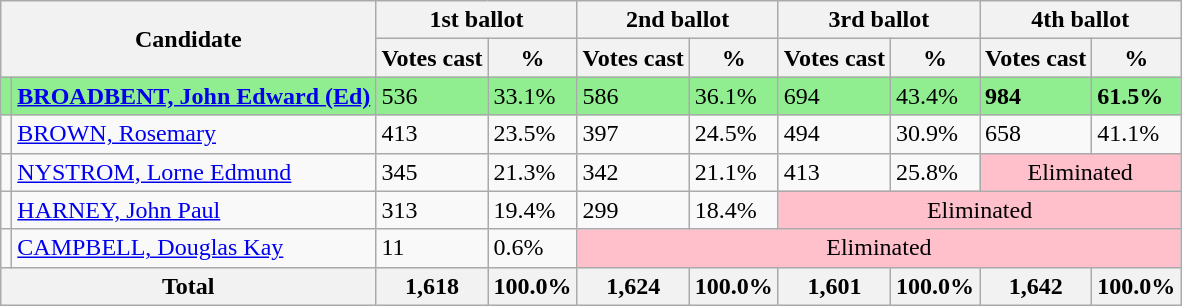<table class="wikitable">
<tr>
<th rowspan="2" colspan="2">Candidate</th>
<th colspan="2">1st ballot</th>
<th colspan="2">2nd ballot</th>
<th colspan="2">3rd ballot</th>
<th colspan="2">4th ballot</th>
</tr>
<tr>
<th>Votes cast</th>
<th>%</th>
<th>Votes cast</th>
<th>%</th>
<th>Votes cast</th>
<th>%</th>
<th>Votes cast</th>
<th>%</th>
</tr>
<tr style="background:lightgreen;">
<td></td>
<td><strong><a href='#'>BROADBENT, John Edward (Ed)</a></strong></td>
<td>536</td>
<td>33.1%</td>
<td>586</td>
<td>36.1%</td>
<td>694</td>
<td>43.4%</td>
<td><strong>984</strong></td>
<td><strong>61.5%</strong></td>
</tr>
<tr>
<td></td>
<td><a href='#'>BROWN, Rosemary</a></td>
<td>413</td>
<td>23.5%</td>
<td>397</td>
<td>24.5%</td>
<td>494</td>
<td>30.9%</td>
<td>658</td>
<td>41.1%</td>
</tr>
<tr>
<td></td>
<td><a href='#'>NYSTROM, Lorne Edmund</a></td>
<td>345</td>
<td>21.3%</td>
<td>342</td>
<td>21.1%</td>
<td>413</td>
<td>25.8%</td>
<td style="text-align:center; background:pink;" colspan="2">Eliminated</td>
</tr>
<tr>
<td></td>
<td><a href='#'>HARNEY, John Paul</a></td>
<td>313</td>
<td>19.4%</td>
<td>299</td>
<td>18.4%</td>
<td style="text-align:center; background:pink;" colspan="4">Eliminated</td>
</tr>
<tr>
<td></td>
<td><a href='#'>CAMPBELL, Douglas Kay</a></td>
<td>11</td>
<td>0.6%</td>
<td style="text-align:center; background:pink;" colspan="6">Eliminated</td>
</tr>
<tr>
<th colspan="2">Total</th>
<th>1,618</th>
<th>100.0%</th>
<th>1,624</th>
<th>100.0%</th>
<th>1,601</th>
<th>100.0%</th>
<th>1,642</th>
<th>100.0%</th>
</tr>
</table>
